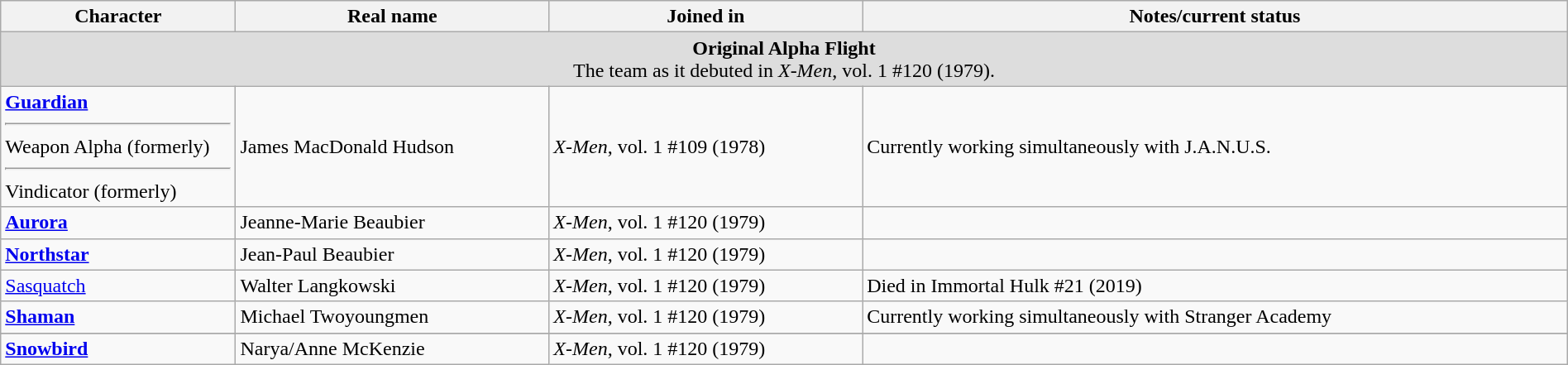<table class="wikitable" width=100%>
<tr>
<th width=15%>Character</th>
<th width=20%>Real name</th>
<th width=20%>Joined in</th>
<th width=45%>Notes/current status</th>
</tr>
<tr bgcolor="#DDDDDD">
<td colspan=4 align=center><strong>Original Alpha Flight</strong><br>The team as it debuted in <em>X-Men</em>, vol. 1 #120 (1979).</td>
</tr>
<tr>
<td><strong><a href='#'>Guardian</a></strong> <hr>Weapon Alpha (formerly)<hr>Vindicator (formerly)</td>
<td>James MacDonald Hudson</td>
<td><em>X-Men</em>, vol. 1 #109 (1978)</td>
<td>Currently working simultaneously with J.A.N.U.S.</td>
</tr>
<tr>
<td><strong><a href='#'>Aurora</a></strong></td>
<td>Jeanne-Marie Beaubier</td>
<td><em>X-Men</em>, vol. 1 #120 (1979)</td>
<td></td>
</tr>
<tr>
<td><strong><a href='#'>Northstar</a></strong></td>
<td>Jean-Paul Beaubier</td>
<td><em>X-Men</em>, vol. 1 #120 (1979)</td>
<td></td>
</tr>
<tr>
<td><a href='#'>Sasquatch</a></td>
<td>Walter Langkowski</td>
<td><em>X-Men</em>, vol. 1 #120 (1979)</td>
<td>Died in Immortal Hulk #21 (2019)</td>
</tr>
<tr>
<td><strong><a href='#'>Shaman</a></strong></td>
<td>Michael Twoyoungmen</td>
<td><em>X-Men</em>, vol. 1 #120 (1979)</td>
<td>Currently working simultaneously with Stranger Academy</td>
</tr>
<tr bgcolor="#DDDDDD">
</tr>
<tr>
<td><strong><a href='#'>Snowbird</a></strong></td>
<td>Narya/Anne McKenzie</td>
<td><em>X-Men</em>, vol. 1 #120 (1979)</td>
<td></td>
</tr>
</table>
